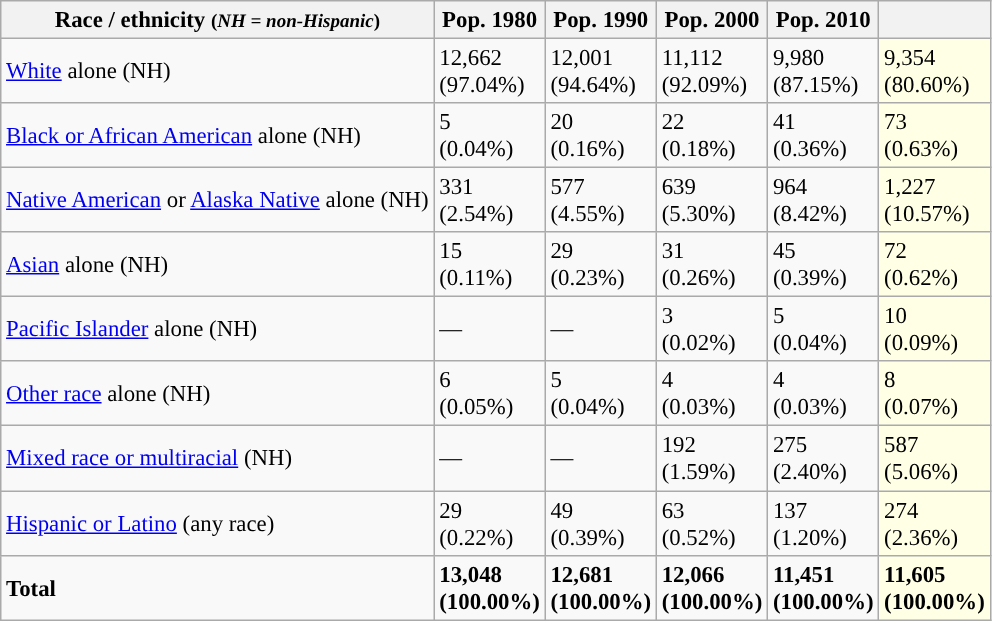<table class="wikitable sortable collapsible" style="font-size: 95%;">
<tr>
<th>Race / ethnicity <small>(<em>NH = non-Hispanic</em>)</small></th>
<th>Pop. 1980</th>
<th>Pop. 1990</th>
<th>Pop. 2000</th>
<th>Pop. 2010</th>
<th></th>
</tr>
<tr>
<td><a href='#'>White</a> alone (NH)</td>
<td>12,662<br>(97.04%)</td>
<td>12,001<br>(94.64%)</td>
<td>11,112<br>(92.09%)</td>
<td>9,980<br>(87.15%)</td>
<td style='background: #ffffe6;'>9,354<br>(80.60%)</td>
</tr>
<tr>
<td><a href='#'>Black or African American</a> alone (NH)</td>
<td>5<br>(0.04%)</td>
<td>20<br>(0.16%)</td>
<td>22<br>(0.18%)</td>
<td>41<br>(0.36%)</td>
<td style='background: #ffffe6;'>73<br>(0.63%)</td>
</tr>
<tr>
<td><a href='#'>Native American</a> or <a href='#'>Alaska Native</a> alone (NH)</td>
<td>331<br>(2.54%)</td>
<td>577<br>(4.55%)</td>
<td>639<br>(5.30%)</td>
<td>964<br>(8.42%)</td>
<td style='background: #ffffe6;'>1,227<br>(10.57%)</td>
</tr>
<tr>
<td><a href='#'>Asian</a> alone (NH)</td>
<td>15<br>(0.11%)</td>
<td>29<br>(0.23%)</td>
<td>31<br>(0.26%)</td>
<td>45<br>(0.39%)</td>
<td style='background: #ffffe6;'>72<br>(0.62%)</td>
</tr>
<tr>
<td><a href='#'>Pacific Islander</a> alone (NH)</td>
<td>—</td>
<td>—</td>
<td>3<br>(0.02%)</td>
<td>5<br>(0.04%)</td>
<td style='background: #ffffe6;'>10<br>(0.09%)</td>
</tr>
<tr>
<td><a href='#'>Other race</a> alone (NH)</td>
<td>6<br>(0.05%)</td>
<td>5<br>(0.04%)</td>
<td>4<br>(0.03%)</td>
<td>4<br>(0.03%)</td>
<td style='background: #ffffe6;'>8<br>(0.07%)</td>
</tr>
<tr>
<td><a href='#'>Mixed race or multiracial</a> (NH)</td>
<td>—</td>
<td>—</td>
<td>192<br>(1.59%)</td>
<td>275<br>(2.40%)</td>
<td style='background: #ffffe6;'>587<br>(5.06%)</td>
</tr>
<tr>
<td><a href='#'>Hispanic or Latino</a> (any race)</td>
<td>29<br>(0.22%)</td>
<td>49<br>(0.39%)</td>
<td>63<br>(0.52%)</td>
<td>137<br>(1.20%)</td>
<td style='background: #ffffe6;'>274<br>(2.36%)</td>
</tr>
<tr>
<td><strong>Total</strong></td>
<td><strong>13,048<br>(100.00%)</strong></td>
<td><strong>12,681<br>(100.00%)</strong></td>
<td><strong>12,066<br>(100.00%)</strong></td>
<td><strong>11,451<br>(100.00%)</strong></td>
<td style='background: #ffffe6;'><strong>11,605<br>(100.00%)</strong></td>
</tr>
</table>
